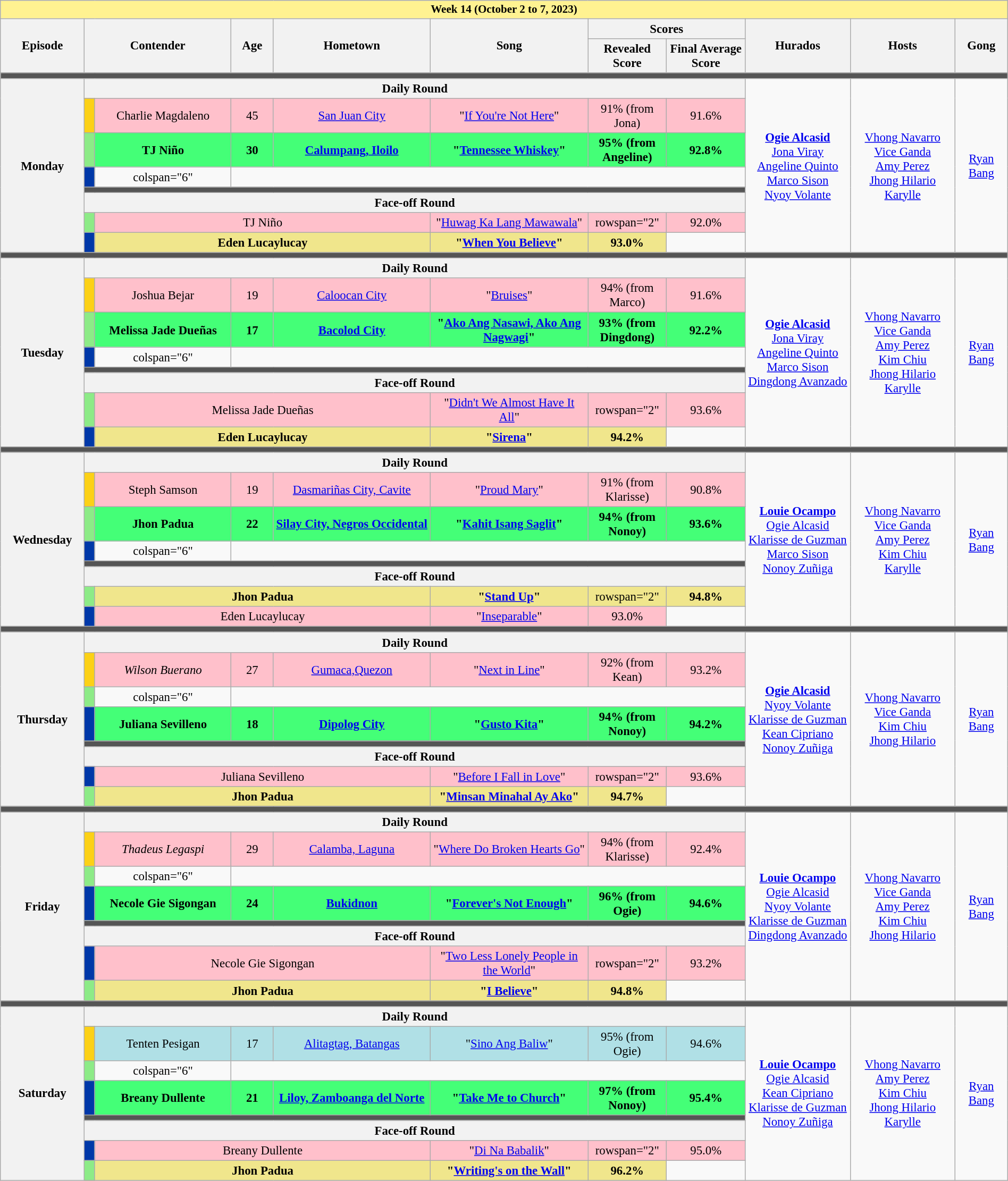<table class="wikitable mw-collapsible mw-collapsed" style="width:100%; text-align:center; font-size:95%;">
<tr>
<th colspan="11" style="background-color:#fff291;font-size:14px">Week 14 (October 2 to 7, 2023)</th>
</tr>
<tr>
<th rowspan="2" width="8%">Episode</th>
<th colspan="2" rowspan="2" width="14%">Contender</th>
<th rowspan="2" width="04%">Age</th>
<th rowspan="2" width="15%">Hometown</th>
<th rowspan="2" width="15%">Song</th>
<th colspan="2">Scores</th>
<th rowspan="2" width="10%">Hurados</th>
<th rowspan="2" width="10%">Hosts</th>
<th rowspan="2" width="05%">Gong</th>
</tr>
<tr>
<th width="7.5%">Revealed Score</th>
<th width="7.5%">Final Average Score</th>
</tr>
<tr>
<td colspan="11" style="background:#555;"></td>
</tr>
<tr>
<th rowspan="8">Monday<br></th>
<th colspan="7">Daily Round</th>
<td rowspan="8"><strong><a href='#'>Ogie Alcasid</a></strong><br><a href='#'>Jona Viray</a><br><a href='#'>Angeline Quinto</a><br><a href='#'>Marco Sison</a><br><a href='#'>Nyoy Volante</a></td>
<td rowspan="8"><a href='#'>Vhong Navarro</a><br><a href='#'>Vice Ganda</a><br><a href='#'>Amy Perez</a><br><a href='#'>Jhong Hilario</a><br><a href='#'>Karylle</a></td>
<td rowspan="8"><a href='#'>Ryan Bang</a></td>
</tr>
<tr style="background:pink" |>
<td style="background:#FCD116" width="01%"></td>
<td>Charlie Magdaleno</td>
<td>45</td>
<td><a href='#'>San Juan City</a></td>
<td>"<a href='#'>If You're Not Here</a>"</td>
<td>91% (from Jona)</td>
<td>91.6%</td>
</tr>
<tr style="background:#44ff77" |>
<td style="background:#8deb87"></td>
<td><strong>TJ Niño</strong></td>
<td><strong>30</strong></td>
<td><strong><a href='#'>Calumpang, Iloilo</a></strong></td>
<td><strong>"<a href='#'>Tennessee Whiskey</a>"</strong></td>
<td><strong>95% (from Angeline)</strong></td>
<td><strong>92.8%</strong></td>
</tr>
<tr>
<td style="background:#0038A8"></td>
<td>colspan="6" </td>
</tr>
<tr>
<td colspan="7" style="background:#555;"></td>
</tr>
<tr>
<th colspan="7">Face-off Round</th>
</tr>
<tr style="background:pink" |>
<td style="background:#8deb87"></td>
<td colspan="3">TJ Niño</td>
<td>"<a href='#'>Huwag Ka Lang Mawawala</a>"</td>
<td>rowspan="2" </td>
<td>92.0%</td>
</tr>
<tr style="background:khaki" |>
<td style="background:#0038A8"></td>
<td colspan="3"><strong>Eden Lucaylucay</strong></td>
<td><strong>"<a href='#'>When You Believe</a>"</strong></td>
<td><strong>93.0%</strong></td>
</tr>
<tr>
<td colspan="11" style="background:#555;"></td>
</tr>
<tr>
<th rowspan="8">Tuesday<br></th>
<th colspan="7">Daily Round</th>
<td rowspan="8"><strong><a href='#'>Ogie Alcasid</a></strong><br><a href='#'>Jona Viray</a><br><a href='#'>Angeline Quinto</a><br><a href='#'>Marco Sison</a><br><a href='#'>Dingdong Avanzado</a></td>
<td rowspan="8"><a href='#'>Vhong Navarro</a><br><a href='#'>Vice Ganda</a><br><a href='#'>Amy Perez</a><br><a href='#'>Kim Chiu</a><br><a href='#'>Jhong Hilario</a><br><a href='#'>Karylle</a></td>
<td rowspan="8"><a href='#'>Ryan Bang</a></td>
</tr>
<tr style="background:pink" |>
<td style="background:#FCD116"></td>
<td>Joshua Bejar</td>
<td>19</td>
<td><a href='#'>Caloocan City</a></td>
<td>"<a href='#'>Bruises</a>"</td>
<td>94% (from Marco)</td>
<td>91.6%</td>
</tr>
<tr style="background:#44ff77" |>
<td style="background:#8deb87"></td>
<td><strong>Melissa Jade Dueñas</strong></td>
<td><strong>17</strong></td>
<td><strong><a href='#'>Bacolod City</a></strong></td>
<td><strong>"<a href='#'>Ako Ang Nasawi, Ako Ang Nagwagi</a>"</strong></td>
<td><strong>93% (from Dingdong)</strong></td>
<td><strong>92.2%</strong></td>
</tr>
<tr>
<td style="background:#0038A8"></td>
<td>colspan="6" </td>
</tr>
<tr>
<td colspan="7" style="background:#555;"></td>
</tr>
<tr>
<th colspan="7">Face-off Round</th>
</tr>
<tr style="background:pink" |>
<td style="background:#8deb87"></td>
<td colspan="3">Melissa Jade Dueñas</td>
<td>"<a href='#'>Didn't We Almost Have It All</a>"</td>
<td>rowspan="2" </td>
<td>93.6%</td>
</tr>
<tr style="background:khaki" |>
<td style="background:#0038A8"></td>
<td colspan="3"><strong>Eden Lucaylucay</strong></td>
<td><strong>"<a href='#'>Sirena</a>"</strong></td>
<td><strong>94.2%</strong></td>
</tr>
<tr>
<td colspan="11" style="background:#555;"></td>
</tr>
<tr>
<th rowspan="8">Wednesday<br></th>
<th colspan="7">Daily Round</th>
<td rowspan="8"><strong><a href='#'>Louie Ocampo</a></strong><br><a href='#'>Ogie Alcasid</a><br><a href='#'>Klarisse de Guzman</a><br><a href='#'>Marco Sison</a><br><a href='#'>Nonoy Zuñiga</a></td>
<td rowspan="8"><a href='#'>Vhong Navarro</a><br><a href='#'>Vice Ganda</a><br><a href='#'>Amy Perez</a><br><a href='#'>Kim Chiu</a><br><a href='#'>Karylle</a></td>
<td rowspan="8"><a href='#'>Ryan Bang</a></td>
</tr>
<tr style="background:pink" |>
<td style="background:#FCD116"></td>
<td>Steph Samson</td>
<td>19</td>
<td><a href='#'>Dasmariñas City, Cavite</a></td>
<td>"<a href='#'>Proud Mary</a>"</td>
<td>91% (from Klarisse)</td>
<td>90.8%</td>
</tr>
<tr style="background:#44ff77" |>
<td style="background:#8deb87"></td>
<td><strong>Jhon Padua</strong></td>
<td><strong>22</strong></td>
<td><strong><a href='#'>Silay City, Negros Occidental</a></strong></td>
<td><strong>"<a href='#'>Kahit Isang Saglit</a>"</strong></td>
<td><strong>94% (from Nonoy)</strong></td>
<td><strong>93.6%</strong></td>
</tr>
<tr>
<td style="background:#0038A8"></td>
<td>colspan="6" </td>
</tr>
<tr>
<td colspan="7" style="background:#555;"></td>
</tr>
<tr>
<th colspan="7">Face-off Round</th>
</tr>
<tr style="background:khaki" |>
<td style="background:#8deb87"></td>
<td colspan="3"><strong>Jhon Padua</strong></td>
<td><strong>"<a href='#'>Stand Up</a>"</strong></td>
<td>rowspan="2" </td>
<td><strong>94.8%</strong></td>
</tr>
<tr style="background:pink" |>
<td style="background:#0038A8"></td>
<td colspan="3">Eden Lucaylucay</td>
<td>"<a href='#'>Inseparable</a>"</td>
<td>93.0%</td>
</tr>
<tr>
<td colspan="11" style="background:#555;"></td>
</tr>
<tr>
<th rowspan="8">Thursday<br></th>
<th colspan="7">Daily Round</th>
<td rowspan="8"><strong><a href='#'>Ogie Alcasid</a></strong><br><a href='#'>Nyoy Volante</a><br><a href='#'>Klarisse de Guzman</a><br><a href='#'>Kean Cipriano</a><br><a href='#'>Nonoy Zuñiga</a></td>
<td rowspan="8"><a href='#'>Vhong Navarro</a><br><a href='#'>Vice Ganda</a><br><a href='#'>Kim Chiu</a><br><a href='#'>Jhong Hilario</a></td>
<td rowspan="8"><a href='#'>Ryan Bang</a></td>
</tr>
<tr style="background:pink" |>
<td style="background:#FCD116"></td>
<td><em>Wilson Buerano</em></td>
<td>27</td>
<td><a href='#'>Gumaca,Quezon</a></td>
<td>"<a href='#'>Next in Line</a>"</td>
<td>92% (from Kean)</td>
<td>93.2%</td>
</tr>
<tr>
<td style="background:#8deb87"></td>
<td>colspan="6" </td>
</tr>
<tr style="background:#44ff77" |>
<td style="background:#0038A8"></td>
<td><strong>Juliana Sevilleno</strong></td>
<td><strong>18</strong></td>
<td><strong><a href='#'>Dipolog City</a></strong></td>
<td><strong>"<a href='#'>Gusto Kita</a>"</strong></td>
<td><strong>94% (from Nonoy)</strong></td>
<td><strong>94.2%</strong></td>
</tr>
<tr>
<td colspan="7" style="background:#555;"></td>
</tr>
<tr>
<th colspan="7">Face-off Round</th>
</tr>
<tr style="background:pink" |>
<td style="background:#0038A8"></td>
<td colspan="3">Juliana Sevilleno</td>
<td>"<a href='#'>Before I Fall in Love</a>"</td>
<td>rowspan="2" </td>
<td>93.6%</td>
</tr>
<tr style="background:khaki" |>
<td style="background:#8deb87"></td>
<td colspan="3"><strong>Jhon Padua</strong></td>
<td><strong>"<a href='#'>Minsan Minahal Ay Ako</a>"</strong></td>
<td><strong>94.7%</strong></td>
</tr>
<tr>
<td colspan="11" style="background:#555;"></td>
</tr>
<tr>
<th rowspan="8">Friday<br></th>
<th colspan="7">Daily Round</th>
<td rowspan="8"><strong><a href='#'>Louie Ocampo</a></strong><br><a href='#'>Ogie Alcasid</a><br><a href='#'>Nyoy Volante</a><br><a href='#'>Klarisse de Guzman</a><br><a href='#'>Dingdong Avanzado</a></td>
<td rowspan="8"><a href='#'>Vhong Navarro</a><br><a href='#'>Vice Ganda</a><br><a href='#'>Amy Perez</a><br><a href='#'>Kim Chiu</a><br><a href='#'>Jhong Hilario</a></td>
<td rowspan="8"><a href='#'>Ryan Bang</a></td>
</tr>
<tr style="background:pink" |>
<td style="background:#FCD116"></td>
<td><em>Thadeus Legaspi</em></td>
<td>29</td>
<td><a href='#'>Calamba, Laguna</a></td>
<td>"<a href='#'>Where Do Broken Hearts Go</a>"</td>
<td>94% (from Klarisse)</td>
<td>92.4%</td>
</tr>
<tr>
<td style="background:#8deb87"></td>
<td>colspan="6" </td>
</tr>
<tr style="background:#44ff77" |>
<td style="background:#0038A8"></td>
<td><strong>Necole Gie Sigongan</strong></td>
<td><strong>24</strong></td>
<td><strong><a href='#'>Bukidnon</a></strong></td>
<td><strong>"<a href='#'>Forever's Not Enough</a>"</strong></td>
<td><strong>96% (from Ogie)</strong></td>
<td><strong>94.6%</strong></td>
</tr>
<tr>
<td colspan="7" style="background:#555;"></td>
</tr>
<tr>
<th colspan="7">Face-off Round</th>
</tr>
<tr style="background:pink" |>
<td style="background:#0038A8"></td>
<td colspan="3">Necole Gie Sigongan</td>
<td>"<a href='#'>Two Less Lonely People in the World</a>"</td>
<td>rowspan="2" </td>
<td>93.2%</td>
</tr>
<tr style="background:khaki" |>
<td style="background:#8deb87"></td>
<td colspan="3"><strong>Jhon Padua</strong></td>
<td><strong>"<a href='#'>I Believe</a>"</strong></td>
<td><strong>94.8%</strong></td>
</tr>
<tr>
<td colspan="11" style="background:#555;"></td>
</tr>
<tr>
<th rowspan="8">Saturday <br></th>
<th colspan="7">Daily Round</th>
<td rowspan="8"><strong><a href='#'>Louie Ocampo</a></strong><br><a href='#'>Ogie Alcasid</a><br><a href='#'>Kean Cipriano</a><br><a href='#'>Klarisse de Guzman</a><br><a href='#'>Nonoy Zuñiga</a></td>
<td rowspan="8"><a href='#'>Vhong Navarro</a><br><a href='#'>Amy Perez</a><br><a href='#'>Kim Chiu</a><br><a href='#'>Jhong Hilario</a><br><a href='#'>Karylle</a></td>
<td rowspan="8"><a href='#'>Ryan Bang</a></td>
</tr>
<tr style="background:#B0E0E6" |>
<td style="background:#FCD116"></td>
<td>Tenten Pesigan</td>
<td>17</td>
<td><a href='#'>Alitagtag, Batangas</a></td>
<td>"<a href='#'>Sino Ang Baliw</a>"</td>
<td>95% (from Ogie)</td>
<td>94.6%</td>
</tr>
<tr>
<td style="background:#8deb87"></td>
<td>colspan="6" </td>
</tr>
<tr style="background:#44ff77" |>
<td style="background:#0038A8"></td>
<td><strong>Breany Dullente</strong></td>
<td><strong>21</strong></td>
<td><strong><a href='#'>Liloy, Zamboanga del Norte</a></strong></td>
<td><strong>"<a href='#'>Take Me to Church</a>"</strong></td>
<td><strong>97% (from Nonoy)</strong></td>
<td><strong>95.4%</strong></td>
</tr>
<tr>
<td colspan="7" style="background:#555;"></td>
</tr>
<tr>
<th colspan="7">Face-off Round</th>
</tr>
<tr style="background:pink" |>
<td style="background:#0038A8"></td>
<td colspan="3">Breany Dullente</td>
<td>"<a href='#'>Di Na Babalik</a>"</td>
<td>rowspan="2" </td>
<td>95.0%</td>
</tr>
<tr style="background:khaki" |>
<td style="background:#8deb87"></td>
<td colspan="3"><strong>Jhon Padua</strong></td>
<td><strong>"<a href='#'>Writing's on the Wall</a>"</strong></td>
<td><strong>96.2%</strong></td>
</tr>
</table>
